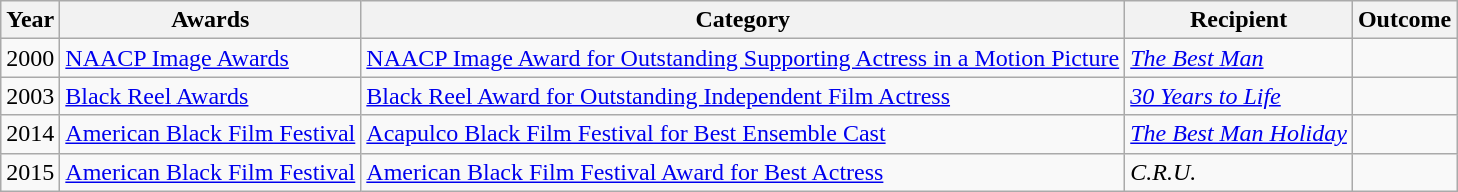<table class="wikitable sortable">
<tr>
<th>Year</th>
<th>Awards</th>
<th>Category</th>
<th>Recipient</th>
<th>Outcome</th>
</tr>
<tr>
<td>2000</td>
<td><a href='#'>NAACP Image Awards</a></td>
<td><a href='#'>NAACP Image Award for Outstanding Supporting Actress in a Motion Picture</a></td>
<td><em><a href='#'>The Best Man</a></em></td>
<td></td>
</tr>
<tr>
<td>2003</td>
<td><a href='#'>Black Reel Awards</a></td>
<td><a href='#'>Black Reel Award for Outstanding Independent Film Actress</a></td>
<td><em><a href='#'>30 Years to Life</a></em></td>
<td></td>
</tr>
<tr>
<td>2014</td>
<td><a href='#'>American Black Film Festival</a></td>
<td><a href='#'>Acapulco Black Film Festival for Best Ensemble Cast</a></td>
<td><em><a href='#'>The Best Man Holiday</a></em></td>
<td></td>
</tr>
<tr>
<td>2015</td>
<td><a href='#'>American Black Film Festival</a></td>
<td><a href='#'>American Black Film Festival Award for Best Actress</a></td>
<td><em>C.R.U.</em></td>
<td></td>
</tr>
</table>
